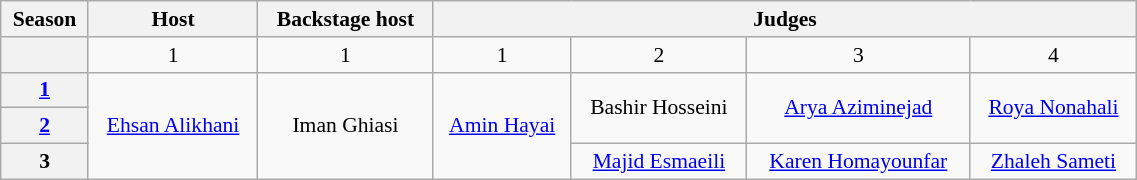<table class="wikitable" style="text-align:center; font-size:90%; width: 60%;">
<tr>
<th>Season</th>
<th>Host</th>
<th>Backstage host</th>
<th colspan="4">Judges</th>
</tr>
<tr>
<th></th>
<td>1</td>
<td>1</td>
<td>1</td>
<td>2</td>
<td>3</td>
<td>4</td>
</tr>
<tr>
<th scope="row"><a href='#'>1</a></th>
<td rowspan="3"><a href='#'>Ehsan Alikhani</a></td>
<td rowspan="3">Iman Ghiasi</td>
<td rowspan="3"><a href='#'>Amin Hayai</a></td>
<td rowspan="2">Bashir Hosseini</td>
<td rowspan="2"><a href='#'>Arya Aziminejad</a></td>
<td rowspan="2"><a href='#'>Roya Nonahali</a></td>
</tr>
<tr>
<th scope="row"><a href='#'>2</a></th>
</tr>
<tr>
<th>3</th>
<td><a href='#'>Majid Esmaeili</a></td>
<td><a href='#'>Karen Homayounfar</a></td>
<td><a href='#'>Zhaleh Sameti</a></td>
</tr>
</table>
